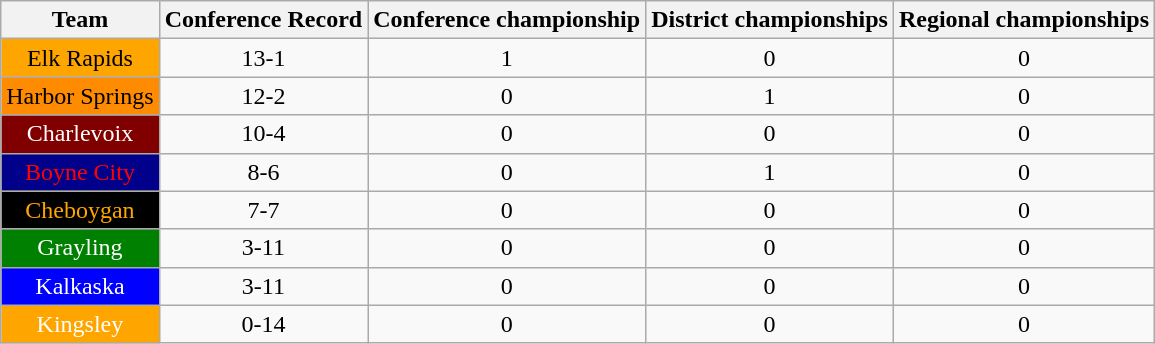<table class="wikitable sortable" style="text-align:center">
<tr>
<th>Team</th>
<th>Conference Record</th>
<th>Conference championship</th>
<th>District championships</th>
<th>Regional championships</th>
</tr>
<tr>
<td !align=center style="background:orange;color:black">Elk Rapids</td>
<td>13-1</td>
<td>1</td>
<td>0</td>
<td>0</td>
</tr>
<tr>
<td !align=center style="background:darkorange;color:black">Harbor Springs</td>
<td>12-2</td>
<td>0</td>
<td>1</td>
<td>0</td>
</tr>
<tr>
<td !align=center style="background:maroon;color:white">Charlevoix</td>
<td>10-4</td>
<td>0</td>
<td>0</td>
<td>0</td>
</tr>
<tr>
<td !align=center style="background:darkblue;color:red">Boyne City</td>
<td>8-6</td>
<td>0</td>
<td>1</td>
<td>0</td>
</tr>
<tr>
<td !align=center style="background:black;color:orange">Cheboygan</td>
<td>7-7</td>
<td>0</td>
<td>0</td>
<td>0</td>
</tr>
<tr>
<td !align=center style="background:green;color:white">Grayling</td>
<td>3-11</td>
<td>0</td>
<td>0</td>
<td>0</td>
</tr>
<tr>
<td !align=center style="background:blue;color:white">Kalkaska</td>
<td>3-11</td>
<td>0</td>
<td>0</td>
<td>0</td>
</tr>
<tr>
<td !align=center style="background:orange;color:white">Kingsley</td>
<td>0-14</td>
<td>0</td>
<td>0</td>
<td>0</td>
</tr>
</table>
